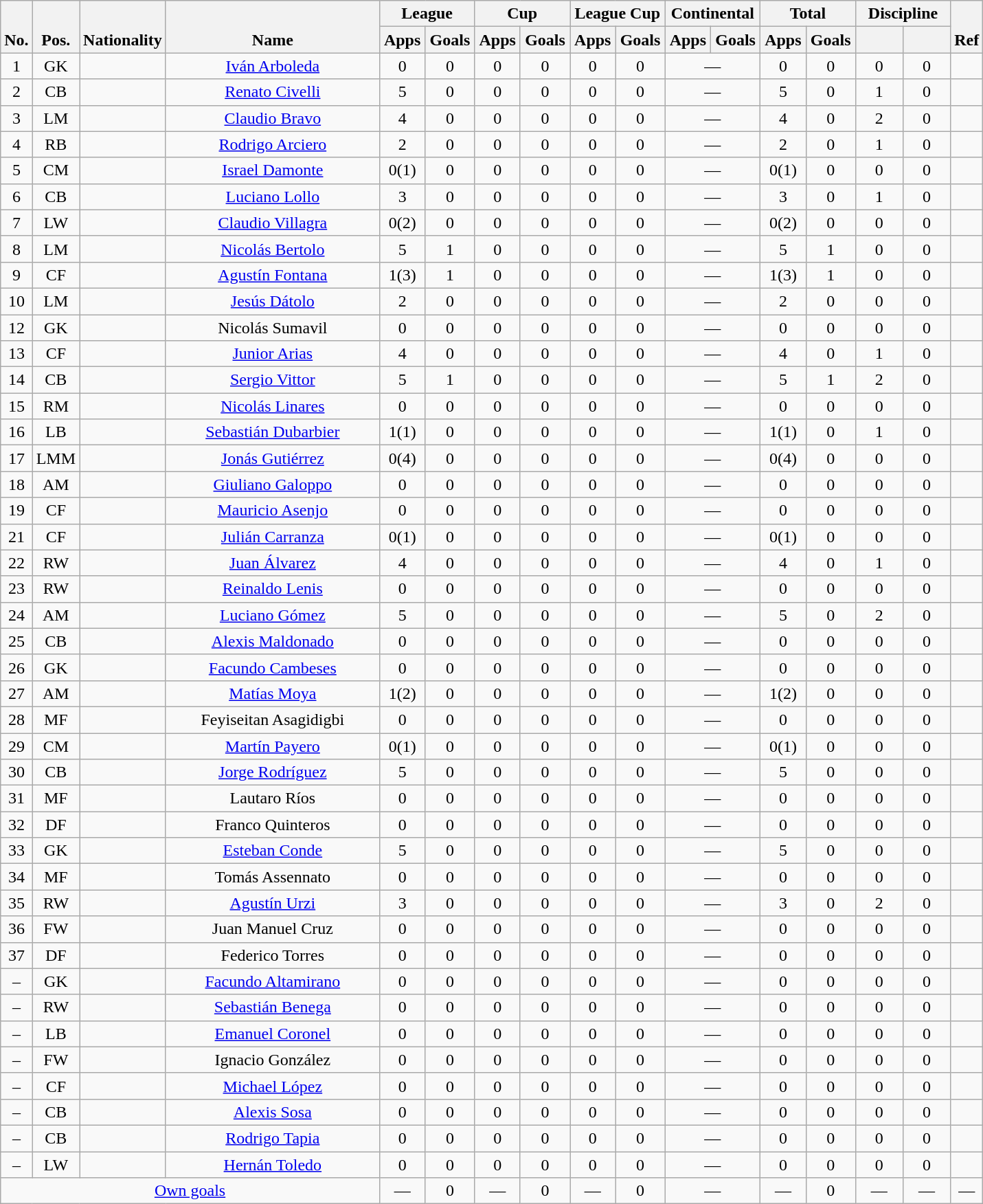<table class="wikitable" style="text-align:center">
<tr>
<th rowspan="2" valign="bottom">No.</th>
<th rowspan="2" valign="bottom">Pos.</th>
<th rowspan="2" valign="bottom">Nationality</th>
<th rowspan="2" valign="bottom" width="200">Name</th>
<th colspan="2" width="85">League</th>
<th colspan="2" width="85">Cup</th>
<th colspan="2" width="85">League Cup</th>
<th colspan="2" width="85">Continental</th>
<th colspan="2" width="85">Total</th>
<th colspan="2" width="85">Discipline</th>
<th rowspan="2" valign="bottom">Ref</th>
</tr>
<tr>
<th>Apps</th>
<th>Goals</th>
<th>Apps</th>
<th>Goals</th>
<th>Apps</th>
<th>Goals</th>
<th>Apps</th>
<th>Goals</th>
<th>Apps</th>
<th>Goals</th>
<th></th>
<th></th>
</tr>
<tr>
<td align="center">1</td>
<td align="center">GK</td>
<td align="center"></td>
<td align="center"><a href='#'>Iván Arboleda</a></td>
<td>0</td>
<td>0</td>
<td>0</td>
<td>0</td>
<td>0</td>
<td>0</td>
<td colspan="2">—</td>
<td>0</td>
<td>0</td>
<td>0</td>
<td>0</td>
<td></td>
</tr>
<tr>
<td align="center">2</td>
<td align="center">CB</td>
<td align="center"></td>
<td align="center"><a href='#'>Renato Civelli</a></td>
<td>5</td>
<td>0</td>
<td>0</td>
<td>0</td>
<td>0</td>
<td>0</td>
<td colspan="2">—</td>
<td>5</td>
<td>0</td>
<td>1</td>
<td>0</td>
<td></td>
</tr>
<tr>
<td align="center">3</td>
<td align="center">LM</td>
<td align="center"></td>
<td align="center"><a href='#'>Claudio Bravo</a></td>
<td>4</td>
<td>0</td>
<td>0</td>
<td>0</td>
<td>0</td>
<td>0</td>
<td colspan="2">—</td>
<td>4</td>
<td>0</td>
<td>2</td>
<td>0</td>
<td></td>
</tr>
<tr>
<td align="center">4</td>
<td align="center">RB</td>
<td align="center"></td>
<td align="center"><a href='#'>Rodrigo Arciero</a></td>
<td>2</td>
<td>0</td>
<td>0</td>
<td>0</td>
<td>0</td>
<td>0</td>
<td colspan="2">—</td>
<td>2</td>
<td>0</td>
<td>1</td>
<td>0</td>
<td></td>
</tr>
<tr>
<td align="center">5</td>
<td align="center">CM</td>
<td align="center"></td>
<td align="center"><a href='#'>Israel Damonte</a></td>
<td>0(1)</td>
<td>0</td>
<td>0</td>
<td>0</td>
<td>0</td>
<td>0</td>
<td colspan="2">—</td>
<td>0(1)</td>
<td>0</td>
<td>0</td>
<td>0</td>
<td></td>
</tr>
<tr>
<td align="center">6</td>
<td align="center">CB</td>
<td align="center"></td>
<td align="center"><a href='#'>Luciano Lollo</a></td>
<td>3</td>
<td>0</td>
<td>0</td>
<td>0</td>
<td>0</td>
<td>0</td>
<td colspan="2">—</td>
<td>3</td>
<td>0</td>
<td>1</td>
<td>0</td>
<td></td>
</tr>
<tr>
<td align="center">7</td>
<td align="center">LW</td>
<td align="center"></td>
<td align="center"><a href='#'>Claudio Villagra</a></td>
<td>0(2)</td>
<td>0</td>
<td>0</td>
<td>0</td>
<td>0</td>
<td>0</td>
<td colspan="2">—</td>
<td>0(2)</td>
<td>0</td>
<td>0</td>
<td>0</td>
<td></td>
</tr>
<tr>
<td align="center">8</td>
<td align="center">LM</td>
<td align="center"></td>
<td align="center"><a href='#'>Nicolás Bertolo</a></td>
<td>5</td>
<td>1</td>
<td>0</td>
<td>0</td>
<td>0</td>
<td>0</td>
<td colspan="2">—</td>
<td>5</td>
<td>1</td>
<td>0</td>
<td>0</td>
<td></td>
</tr>
<tr>
<td align="center">9</td>
<td align="center">CF</td>
<td align="center"></td>
<td align="center"><a href='#'>Agustín Fontana</a></td>
<td>1(3)</td>
<td>1</td>
<td>0</td>
<td>0</td>
<td>0</td>
<td>0</td>
<td colspan="2">—</td>
<td>1(3)</td>
<td>1</td>
<td>0</td>
<td>0</td>
<td></td>
</tr>
<tr>
<td align="center">10</td>
<td align="center">LM</td>
<td align="center"></td>
<td align="center"><a href='#'>Jesús Dátolo</a></td>
<td>2</td>
<td>0</td>
<td>0</td>
<td>0</td>
<td>0</td>
<td>0</td>
<td colspan="2">—</td>
<td>2</td>
<td>0</td>
<td>0</td>
<td>0</td>
<td></td>
</tr>
<tr>
<td align="center">12</td>
<td align="center">GK</td>
<td align="center"></td>
<td align="center">Nicolás Sumavil</td>
<td>0</td>
<td>0</td>
<td>0</td>
<td>0</td>
<td>0</td>
<td>0</td>
<td colspan="2">—</td>
<td>0</td>
<td>0</td>
<td>0</td>
<td>0</td>
<td></td>
</tr>
<tr>
<td align="center">13</td>
<td align="center">CF</td>
<td align="center"></td>
<td align="center"><a href='#'>Junior Arias</a></td>
<td>4</td>
<td>0</td>
<td>0</td>
<td>0</td>
<td>0</td>
<td>0</td>
<td colspan="2">—</td>
<td>4</td>
<td>0</td>
<td>1</td>
<td>0</td>
<td></td>
</tr>
<tr>
<td align="center">14</td>
<td align="center">CB</td>
<td align="center"></td>
<td align="center"><a href='#'>Sergio Vittor</a></td>
<td>5</td>
<td>1</td>
<td>0</td>
<td>0</td>
<td>0</td>
<td>0</td>
<td colspan="2">—</td>
<td>5</td>
<td>1</td>
<td>2</td>
<td>0</td>
<td></td>
</tr>
<tr>
<td align="center">15</td>
<td align="center">RM</td>
<td align="center"></td>
<td align="center"><a href='#'>Nicolás Linares</a></td>
<td>0</td>
<td>0</td>
<td>0</td>
<td>0</td>
<td>0</td>
<td>0</td>
<td colspan="2">—</td>
<td>0</td>
<td>0</td>
<td>0</td>
<td>0</td>
<td></td>
</tr>
<tr>
<td align="center">16</td>
<td align="center">LB</td>
<td align="center"></td>
<td align="center"><a href='#'>Sebastián Dubarbier</a></td>
<td>1(1)</td>
<td>0</td>
<td>0</td>
<td>0</td>
<td>0</td>
<td>0</td>
<td colspan="2">—</td>
<td>1(1)</td>
<td>0</td>
<td>1</td>
<td>0</td>
<td></td>
</tr>
<tr>
<td align="center">17</td>
<td align="center">LMM</td>
<td align="center"></td>
<td align="center"><a href='#'>Jonás Gutiérrez</a></td>
<td>0(4)</td>
<td>0</td>
<td>0</td>
<td>0</td>
<td>0</td>
<td>0</td>
<td colspan="2">—</td>
<td>0(4)</td>
<td>0</td>
<td>0</td>
<td>0</td>
<td></td>
</tr>
<tr>
<td align="center">18</td>
<td align="center">AM</td>
<td align="center"></td>
<td align="center"><a href='#'>Giuliano Galoppo</a></td>
<td>0</td>
<td>0</td>
<td>0</td>
<td>0</td>
<td>0</td>
<td>0</td>
<td colspan="2">—</td>
<td>0</td>
<td>0</td>
<td>0</td>
<td>0</td>
<td></td>
</tr>
<tr>
<td align="center">19</td>
<td align="center">CF</td>
<td align="center"></td>
<td align="center"><a href='#'>Mauricio Asenjo</a></td>
<td>0</td>
<td>0</td>
<td>0</td>
<td>0</td>
<td>0</td>
<td>0</td>
<td colspan="2">—</td>
<td>0</td>
<td>0</td>
<td>0</td>
<td>0</td>
<td></td>
</tr>
<tr>
<td align="center">21</td>
<td align="center">CF</td>
<td align="center"></td>
<td align="center"><a href='#'>Julián Carranza</a></td>
<td>0(1)</td>
<td>0</td>
<td>0</td>
<td>0</td>
<td>0</td>
<td>0</td>
<td colspan="2">—</td>
<td>0(1)</td>
<td>0</td>
<td>0</td>
<td>0</td>
<td></td>
</tr>
<tr>
<td align="center">22</td>
<td align="center">RW</td>
<td align="center"></td>
<td align="center"><a href='#'>Juan Álvarez</a></td>
<td>4</td>
<td>0</td>
<td>0</td>
<td>0</td>
<td>0</td>
<td>0</td>
<td colspan="2">—</td>
<td>4</td>
<td>0</td>
<td>1</td>
<td>0</td>
<td></td>
</tr>
<tr>
<td align="center">23</td>
<td align="center">RW</td>
<td align="center"></td>
<td align="center"><a href='#'>Reinaldo Lenis</a></td>
<td>0</td>
<td>0</td>
<td>0</td>
<td>0</td>
<td>0</td>
<td>0</td>
<td colspan="2">—</td>
<td>0</td>
<td>0</td>
<td>0</td>
<td>0</td>
<td></td>
</tr>
<tr>
<td align="center">24</td>
<td align="center">AM</td>
<td align="center"></td>
<td align="center"><a href='#'>Luciano Gómez</a></td>
<td>5</td>
<td>0</td>
<td>0</td>
<td>0</td>
<td>0</td>
<td>0</td>
<td colspan="2">—</td>
<td>5</td>
<td>0</td>
<td>2</td>
<td>0</td>
<td></td>
</tr>
<tr>
<td align="center">25</td>
<td align="center">CB</td>
<td align="center"></td>
<td align="center"><a href='#'>Alexis Maldonado</a></td>
<td>0</td>
<td>0</td>
<td>0</td>
<td>0</td>
<td>0</td>
<td>0</td>
<td colspan="2">—</td>
<td>0</td>
<td>0</td>
<td>0</td>
<td>0</td>
<td></td>
</tr>
<tr>
<td align="center">26</td>
<td align="center">GK</td>
<td align="center"></td>
<td align="center"><a href='#'>Facundo Cambeses</a></td>
<td>0</td>
<td>0</td>
<td>0</td>
<td>0</td>
<td>0</td>
<td>0</td>
<td colspan="2">—</td>
<td>0</td>
<td>0</td>
<td>0</td>
<td>0</td>
<td></td>
</tr>
<tr>
<td align="center">27</td>
<td align="center">AM</td>
<td align="center"></td>
<td align="center"><a href='#'>Matías Moya</a></td>
<td>1(2)</td>
<td>0</td>
<td>0</td>
<td>0</td>
<td>0</td>
<td>0</td>
<td colspan="2">—</td>
<td>1(2)</td>
<td>0</td>
<td>0</td>
<td>0</td>
<td></td>
</tr>
<tr>
<td align="center">28</td>
<td align="center">MF</td>
<td align="center"></td>
<td align="center">Feyiseitan Asagidigbi</td>
<td>0</td>
<td>0</td>
<td>0</td>
<td>0</td>
<td>0</td>
<td>0</td>
<td colspan="2">—</td>
<td>0</td>
<td>0</td>
<td>0</td>
<td>0</td>
<td></td>
</tr>
<tr>
<td align="center">29</td>
<td align="center">CM</td>
<td align="center"></td>
<td align="center"><a href='#'>Martín Payero</a></td>
<td>0(1)</td>
<td>0</td>
<td>0</td>
<td>0</td>
<td>0</td>
<td>0</td>
<td colspan="2">—</td>
<td>0(1)</td>
<td>0</td>
<td>0</td>
<td>0</td>
<td></td>
</tr>
<tr>
<td align="center">30</td>
<td align="center">CB</td>
<td align="center"></td>
<td align="center"><a href='#'>Jorge Rodríguez</a></td>
<td>5</td>
<td>0</td>
<td>0</td>
<td>0</td>
<td>0</td>
<td>0</td>
<td colspan="2">—</td>
<td>5</td>
<td>0</td>
<td>0</td>
<td>0</td>
<td></td>
</tr>
<tr>
<td align="center">31</td>
<td align="center">MF</td>
<td align="center"></td>
<td align="center">Lautaro Ríos</td>
<td>0</td>
<td>0</td>
<td>0</td>
<td>0</td>
<td>0</td>
<td>0</td>
<td colspan="2">—</td>
<td>0</td>
<td>0</td>
<td>0</td>
<td>0</td>
<td></td>
</tr>
<tr>
<td align="center">32</td>
<td align="center">DF</td>
<td align="center"></td>
<td align="center">Franco Quinteros</td>
<td>0</td>
<td>0</td>
<td>0</td>
<td>0</td>
<td>0</td>
<td>0</td>
<td colspan="2">—</td>
<td>0</td>
<td>0</td>
<td>0</td>
<td>0</td>
<td></td>
</tr>
<tr>
<td align="center">33</td>
<td align="center">GK</td>
<td align="center"></td>
<td align="center"><a href='#'>Esteban Conde</a></td>
<td>5</td>
<td>0</td>
<td>0</td>
<td>0</td>
<td>0</td>
<td>0</td>
<td colspan="2">—</td>
<td>5</td>
<td>0</td>
<td>0</td>
<td>0</td>
<td></td>
</tr>
<tr>
<td align="center">34</td>
<td align="center">MF</td>
<td align="center"></td>
<td align="center">Tomás Assennato</td>
<td>0</td>
<td>0</td>
<td>0</td>
<td>0</td>
<td>0</td>
<td>0</td>
<td colspan="2">—</td>
<td>0</td>
<td>0</td>
<td>0</td>
<td>0</td>
<td></td>
</tr>
<tr>
<td align="center">35</td>
<td align="center">RW</td>
<td align="center"></td>
<td align="center"><a href='#'>Agustín Urzi</a></td>
<td>3</td>
<td>0</td>
<td>0</td>
<td>0</td>
<td>0</td>
<td>0</td>
<td colspan="2">—</td>
<td>3</td>
<td>0</td>
<td>2</td>
<td>0</td>
<td></td>
</tr>
<tr>
<td align="center">36</td>
<td align="center">FW</td>
<td align="center"></td>
<td align="center">Juan Manuel Cruz</td>
<td>0</td>
<td>0</td>
<td>0</td>
<td>0</td>
<td>0</td>
<td>0</td>
<td colspan="2">—</td>
<td>0</td>
<td>0</td>
<td>0</td>
<td>0</td>
<td></td>
</tr>
<tr>
<td align="center">37</td>
<td align="center">DF</td>
<td align="center"></td>
<td align="center">Federico Torres</td>
<td>0</td>
<td>0</td>
<td>0</td>
<td>0</td>
<td>0</td>
<td>0</td>
<td colspan="2">—</td>
<td>0</td>
<td>0</td>
<td>0</td>
<td>0</td>
<td></td>
</tr>
<tr>
<td align="center">–</td>
<td align="center">GK</td>
<td align="center"></td>
<td align="center"><a href='#'>Facundo Altamirano</a></td>
<td>0</td>
<td>0</td>
<td>0</td>
<td>0</td>
<td>0</td>
<td>0</td>
<td colspan="2">—</td>
<td>0</td>
<td>0</td>
<td>0</td>
<td>0</td>
<td></td>
</tr>
<tr>
<td align="center">–</td>
<td align="center">RW</td>
<td align="center"></td>
<td align="center"><a href='#'>Sebastián Benega</a></td>
<td>0</td>
<td>0</td>
<td>0</td>
<td>0</td>
<td>0</td>
<td>0</td>
<td colspan="2">—</td>
<td>0</td>
<td>0</td>
<td>0</td>
<td>0</td>
<td></td>
</tr>
<tr>
<td align="center">–</td>
<td align="center">LB</td>
<td align="center"></td>
<td align="center"><a href='#'>Emanuel Coronel</a></td>
<td>0</td>
<td>0</td>
<td>0</td>
<td>0</td>
<td>0</td>
<td>0</td>
<td colspan="2">—</td>
<td>0</td>
<td>0</td>
<td>0</td>
<td>0</td>
<td></td>
</tr>
<tr>
<td align="center">–</td>
<td align="center">FW</td>
<td align="center"></td>
<td align="center">Ignacio González</td>
<td>0</td>
<td>0</td>
<td>0</td>
<td>0</td>
<td>0</td>
<td>0</td>
<td colspan="2">—</td>
<td>0</td>
<td>0</td>
<td>0</td>
<td>0</td>
<td></td>
</tr>
<tr>
<td align="center">–</td>
<td align="center">CF</td>
<td align="center"></td>
<td align="center"><a href='#'>Michael López</a></td>
<td>0</td>
<td>0</td>
<td>0</td>
<td>0</td>
<td>0</td>
<td>0</td>
<td colspan="2">—</td>
<td>0</td>
<td>0</td>
<td>0</td>
<td>0</td>
<td></td>
</tr>
<tr>
<td align="center">–</td>
<td align="center">CB</td>
<td align="center"></td>
<td align="center"><a href='#'>Alexis Sosa</a></td>
<td>0</td>
<td>0</td>
<td>0</td>
<td>0</td>
<td>0</td>
<td>0</td>
<td colspan="2">—</td>
<td>0</td>
<td>0</td>
<td>0</td>
<td>0</td>
<td></td>
</tr>
<tr>
<td align="center">–</td>
<td align="center">CB</td>
<td align="center"></td>
<td align="center"><a href='#'>Rodrigo Tapia</a></td>
<td>0</td>
<td>0</td>
<td>0</td>
<td>0</td>
<td>0</td>
<td>0</td>
<td colspan="2">—</td>
<td>0</td>
<td>0</td>
<td>0</td>
<td>0</td>
<td></td>
</tr>
<tr>
<td align="center">–</td>
<td align="center">LW</td>
<td align="center"></td>
<td align="center"><a href='#'>Hernán Toledo</a></td>
<td>0</td>
<td>0</td>
<td>0</td>
<td>0</td>
<td>0</td>
<td>0</td>
<td colspan="2">—</td>
<td>0</td>
<td>0</td>
<td>0</td>
<td>0</td>
<td></td>
</tr>
<tr>
<td colspan="4" align="center"><a href='#'>Own goals</a></td>
<td>—</td>
<td>0</td>
<td>—</td>
<td>0</td>
<td>—</td>
<td>0</td>
<td colspan="2">—</td>
<td>—</td>
<td>0</td>
<td>—</td>
<td>—</td>
<td>—</td>
</tr>
</table>
